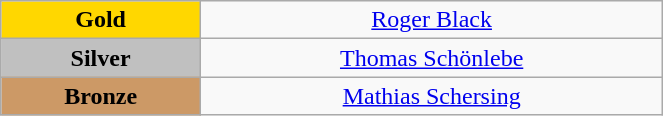<table class="wikitable" style="text-align:center; " width="35%">
<tr>
<td bgcolor="gold"><strong>Gold</strong></td>
<td><a href='#'>Roger Black</a><br>  <small><em></em></small></td>
</tr>
<tr>
<td bgcolor="silver"><strong>Silver</strong></td>
<td><a href='#'>Thomas Schönlebe</a><br>  <small><em></em></small></td>
</tr>
<tr>
<td bgcolor="CC9966"><strong>Bronze</strong></td>
<td><a href='#'>Mathias Schersing</a><br>  <small><em></em></small></td>
</tr>
</table>
